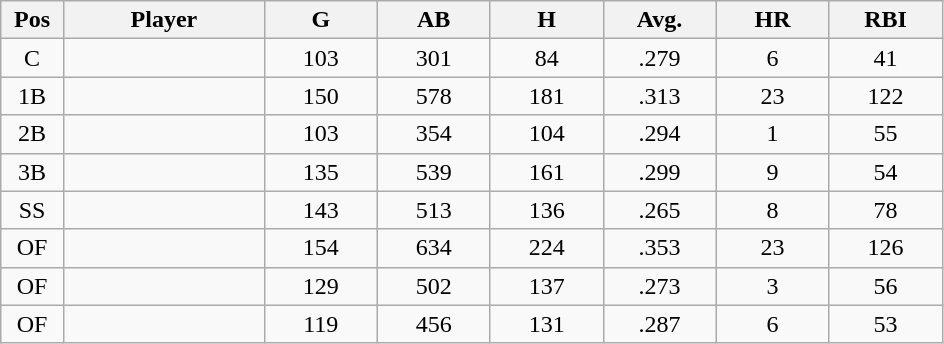<table class="wikitable sortable">
<tr>
<th bgcolor="#DDDDFF" width="5%">Pos</th>
<th bgcolor="#DDDDFF" width="16%">Player</th>
<th bgcolor="#DDDDFF" width="9%">G</th>
<th bgcolor="#DDDDFF" width="9%">AB</th>
<th bgcolor="#DDDDFF" width="9%">H</th>
<th bgcolor="#DDDDFF" width="9%">Avg.</th>
<th bgcolor="#DDDDFF" width="9%">HR</th>
<th bgcolor="#DDDDFF" width="9%">RBI</th>
</tr>
<tr align="center">
<td>C</td>
<td></td>
<td>103</td>
<td>301</td>
<td>84</td>
<td>.279</td>
<td>6</td>
<td>41</td>
</tr>
<tr align="center">
<td>1B</td>
<td></td>
<td>150</td>
<td>578</td>
<td>181</td>
<td>.313</td>
<td>23</td>
<td>122</td>
</tr>
<tr align="center">
<td>2B</td>
<td></td>
<td>103</td>
<td>354</td>
<td>104</td>
<td>.294</td>
<td>1</td>
<td>55</td>
</tr>
<tr align="center">
<td>3B</td>
<td></td>
<td>135</td>
<td>539</td>
<td>161</td>
<td>.299</td>
<td>9</td>
<td>54</td>
</tr>
<tr align="center">
<td>SS</td>
<td></td>
<td>143</td>
<td>513</td>
<td>136</td>
<td>.265</td>
<td>8</td>
<td>78</td>
</tr>
<tr align="center">
<td>OF</td>
<td></td>
<td>154</td>
<td>634</td>
<td>224</td>
<td>.353</td>
<td>23</td>
<td>126</td>
</tr>
<tr align="center">
<td>OF</td>
<td></td>
<td>129</td>
<td>502</td>
<td>137</td>
<td>.273</td>
<td>3</td>
<td>56</td>
</tr>
<tr align="center">
<td>OF</td>
<td></td>
<td>119</td>
<td>456</td>
<td>131</td>
<td>.287</td>
<td>6</td>
<td>53</td>
</tr>
</table>
